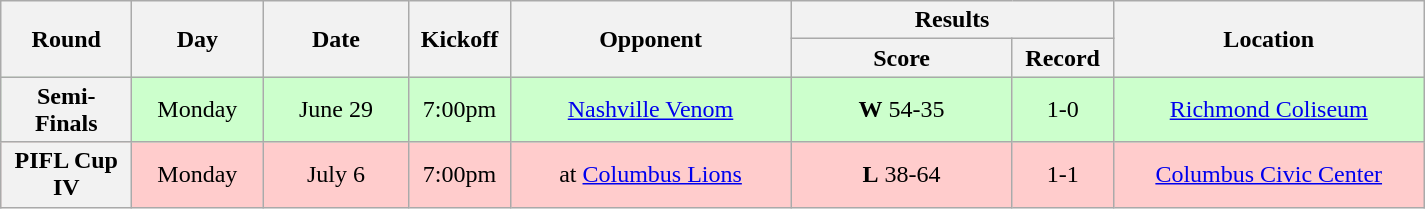<table class="wikitable">
<tr>
<th rowspan="2" width="80">Round</th>
<th rowspan="2" width="80">Day</th>
<th rowspan="2" width="90">Date</th>
<th rowspan="2" width="60">Kickoff</th>
<th rowspan="2" width="180">Opponent</th>
<th colspan="2" width="200">Results</th>
<th rowspan="2" width="200">Location</th>
</tr>
<tr>
<th width="140">Score</th>
<th width="60">Record</th>
</tr>
<tr align="center" bgcolor="#CCFFCC">
<th>Semi-Finals</th>
<td>Monday</td>
<td>June 29</td>
<td>7:00pm</td>
<td><a href='#'>Nashville Venom</a></td>
<td><strong>W</strong> 54-35</td>
<td>1-0</td>
<td><a href='#'>Richmond Coliseum</a></td>
</tr>
<tr align="center" bgcolor="#FFCCCC">
<th>PIFL Cup IV</th>
<td>Monday</td>
<td>July 6</td>
<td>7:00pm</td>
<td>at <a href='#'>Columbus Lions</a></td>
<td><strong>L</strong> 38-64</td>
<td>1-1</td>
<td><a href='#'>Columbus Civic Center</a></td>
</tr>
</table>
